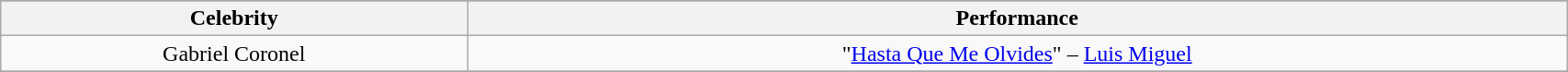<table class="wikitable" style="text-align:center; width:90%;">
<tr>
</tr>
<tr>
<th>Celebrity</th>
<th>Performance</th>
</tr>
<tr>
<td>Gabriel Coronel</td>
<td>"<a href='#'>Hasta Que Me Olvides</a>" – <a href='#'>Luis Miguel</a></td>
</tr>
<tr>
</tr>
</table>
